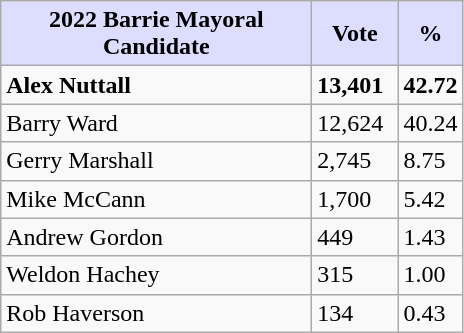<table class="wikitable sortable">
<tr>
<th style="background:#ddf; width:200px;">2022 Barrie Mayoral Candidate</th>
<th style="background:#ddf; width:50px;">Vote</th>
<th style="background:#ddf; width:30px;">%</th>
</tr>
<tr>
<td><strong>Alex Nuttall</strong></td>
<td><strong>13,401</strong></td>
<td><strong>42.72</strong></td>
</tr>
<tr>
<td>Barry Ward</td>
<td>12,624</td>
<td>40.24</td>
</tr>
<tr>
<td>Gerry Marshall</td>
<td>2,745</td>
<td>8.75</td>
</tr>
<tr>
<td>Mike McCann</td>
<td>1,700</td>
<td>5.42</td>
</tr>
<tr>
<td>Andrew Gordon</td>
<td>449</td>
<td>1.43</td>
</tr>
<tr>
<td>Weldon Hachey</td>
<td>315</td>
<td>1.00</td>
</tr>
<tr>
<td>Rob Haverson</td>
<td>134</td>
<td>0.43</td>
</tr>
</table>
